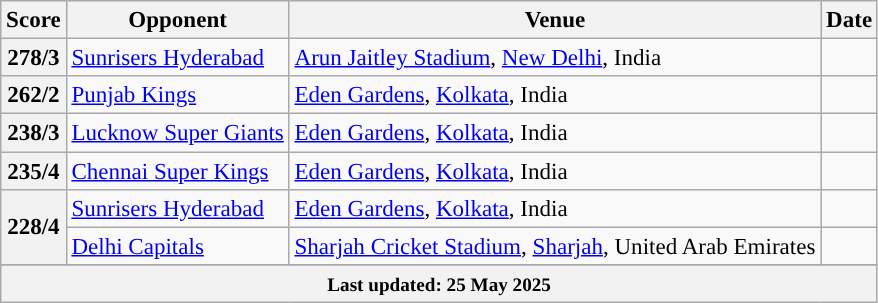<table class="wikitable" style="text-align:left;font-size:96%;">
<tr>
<th><strong>Score</strong></th>
<th><strong>Opponent</strong></th>
<th><strong>Venue</strong></th>
<th><strong>Date</strong></th>
</tr>
<tr>
<th>278/3</th>
<td><a href='#'>Sunrisers Hyderabad</a></td>
<td><a href='#'>Arun Jaitley Stadium</a>, <a href='#'>New Delhi</a>, India</td>
<td></td>
</tr>
<tr>
<th>262/2</th>
<td><a href='#'>Punjab Kings</a></td>
<td><a href='#'>Eden Gardens</a>, <a href='#'>Kolkata</a>, India</td>
<td></td>
</tr>
<tr>
<th>238/3</th>
<td><a href='#'>Lucknow Super Giants</a></td>
<td><a href='#'>Eden Gardens</a>, <a href='#'>Kolkata</a>, India</td>
<td></td>
</tr>
<tr>
<th>235/4</th>
<td><a href='#'>Chennai Super Kings</a></td>
<td><a href='#'>Eden Gardens</a>, <a href='#'>Kolkata</a>, India</td>
<td></td>
</tr>
<tr>
<th rowspan=2>228/4</th>
<td><a href='#'>Sunrisers Hyderabad</a></td>
<td><a href='#'>Eden Gardens</a>, <a href='#'>Kolkata</a>, India</td>
<td></td>
</tr>
<tr>
<td><a href='#'>Delhi Capitals</a></td>
<td><a href='#'>Sharjah Cricket Stadium</a>, <a href='#'>Sharjah</a>, United Arab Emirates</td>
<td></td>
</tr>
<tr>
</tr>
<tr class=sortbottom>
<th colspan="4"><small>Last updated: 25 May 2025</small></th>
</tr>
</table>
